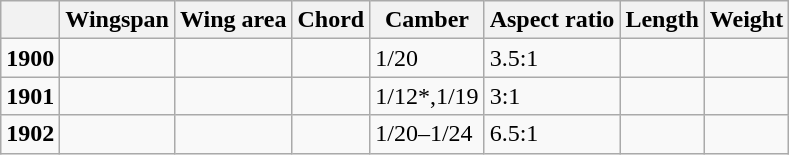<table class="wikitable">
<tr>
<th></th>
<th>Wingspan</th>
<th>Wing area</th>
<th>Chord</th>
<th>Camber</th>
<th>Aspect ratio</th>
<th>Length</th>
<th>Weight</th>
</tr>
<tr>
<td><strong>1900</strong></td>
<td></td>
<td></td>
<td></td>
<td>1/20</td>
<td>3.5:1</td>
<td></td>
<td></td>
</tr>
<tr>
<td><strong>1901</strong></td>
<td></td>
<td></td>
<td></td>
<td>1/12*,1/19</td>
<td>3:1</td>
<td></td>
<td></td>
</tr>
<tr>
<td><strong>1902</strong></td>
<td></td>
<td></td>
<td></td>
<td>1/20–1/24</td>
<td>6.5:1</td>
<td></td>
<td></td>
</tr>
</table>
